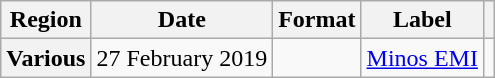<table class="wikitable sortable plainrowheaders" style="text-align:center">
<tr>
<th>Region</th>
<th>Date</th>
<th>Format</th>
<th>Label</th>
<th></th>
</tr>
<tr>
<th scope="row">Various</th>
<td>27 February 2019</td>
<td></td>
<td><a href='#'>Minos EMI</a></td>
<td></td>
</tr>
</table>
